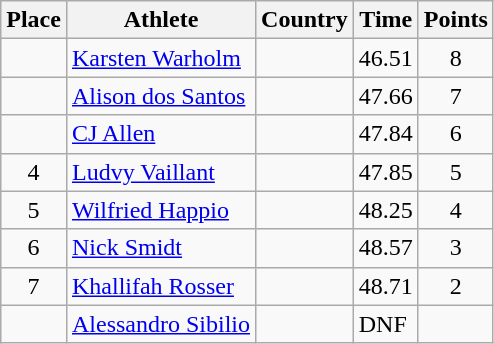<table class="wikitable">
<tr>
<th>Place</th>
<th>Athlete</th>
<th>Country</th>
<th>Time</th>
<th>Points</th>
</tr>
<tr>
<td align=center></td>
<td><a href='#'>Karsten Warholm</a></td>
<td></td>
<td>46.51</td>
<td align=center>8</td>
</tr>
<tr>
<td align=center></td>
<td><a href='#'>Alison dos Santos</a></td>
<td></td>
<td>47.66</td>
<td align=center>7</td>
</tr>
<tr>
<td align=center></td>
<td><a href='#'>CJ Allen</a></td>
<td></td>
<td>47.84</td>
<td align=center>6</td>
</tr>
<tr>
<td align=center>4</td>
<td><a href='#'>Ludvy Vaillant</a></td>
<td></td>
<td>47.85</td>
<td align=center>5</td>
</tr>
<tr>
<td align=center>5</td>
<td><a href='#'>Wilfried Happio</a></td>
<td></td>
<td>48.25</td>
<td align=center>4</td>
</tr>
<tr>
<td align=center>6</td>
<td><a href='#'>Nick Smidt</a></td>
<td></td>
<td>48.57</td>
<td align=center>3</td>
</tr>
<tr>
<td align=center>7</td>
<td><a href='#'>Khallifah Rosser</a></td>
<td></td>
<td>48.71</td>
<td align=center>2</td>
</tr>
<tr>
<td align=center></td>
<td><a href='#'>Alessandro Sibilio</a></td>
<td></td>
<td>DNF</td>
<td align=center></td>
</tr>
</table>
